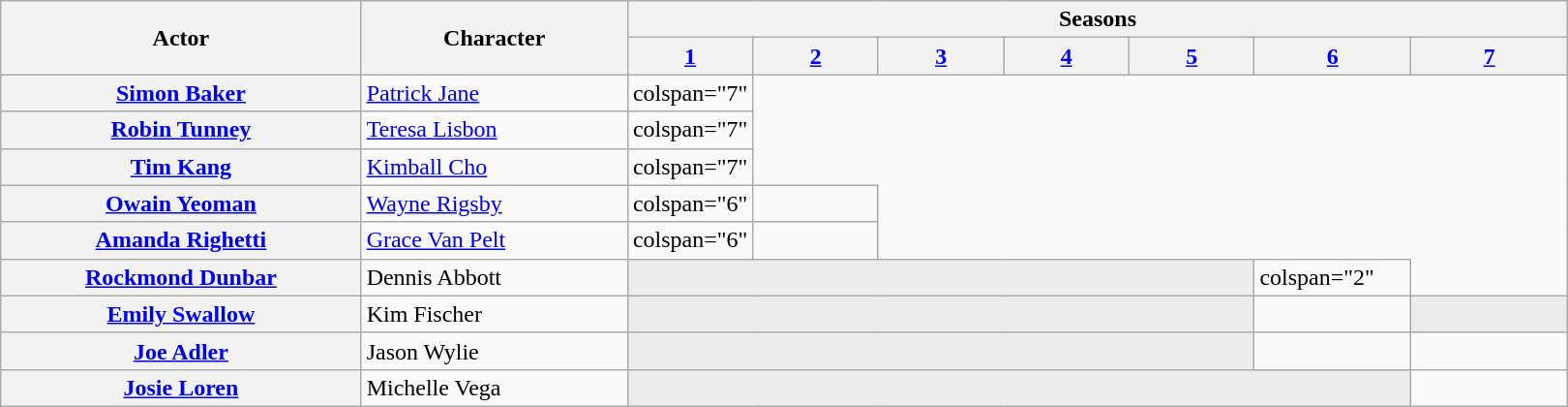<table class="wikitable plainrowheaders sortable">
<tr>
<th scope="col" rowspan="2">Actor</th>
<th scope="col" rowspan="2">Character</th>
<th scope="col" colspan="7" class="unsortable">Seasons</th>
</tr>
<tr>
<th style="width:8%;"><a href='#'>1</a></th>
<th style="width:8%;"><a href='#'>2</a></th>
<th style="width:8%;"><a href='#'>3</a></th>
<th style="width:8%;"><a href='#'>4</a></th>
<th style="width:8%;"><a href='#'>5</a></th>
<th style="width:10%;"><a href='#'>6</a></th>
<th style="width:10%;"><a href='#'>7</a></th>
</tr>
<tr>
<th scope="row"><a href='#'>Simon Baker</a></th>
<td><a href='#'>Patrick Jane</a></td>
<td>colspan="7" </td>
</tr>
<tr>
<th scope="row"><a href='#'>Robin Tunney</a></th>
<td><a href='#'>Teresa Lisbon</a></td>
<td>colspan="7" </td>
</tr>
<tr>
<th scope="row"><a href='#'>Tim Kang</a></th>
<td><a href='#'>Kimball Cho</a></td>
<td>colspan="7" </td>
</tr>
<tr>
<th scope="row"><a href='#'>Owain Yeoman</a></th>
<td><a href='#'>Wayne Rigsby</a></td>
<td>colspan="6" </td>
<td></td>
</tr>
<tr>
<th scope="row"><a href='#'>Amanda Righetti</a></th>
<td><a href='#'>Grace Van Pelt</a></td>
<td>colspan="6" </td>
<td></td>
</tr>
<tr>
<th scope="row"><a href='#'>Rockmond Dunbar</a></th>
<td>Dennis Abbott</td>
<td colspan="5" style="background: #ececec; color: grey; vertical-align: middle; text-align: center; " class="table-na"></td>
<td>colspan="2" </td>
</tr>
<tr>
<th scope="row"><a href='#'>Emily Swallow</a></th>
<td>Kim Fischer</td>
<td colspan="5" style="background: #ececec; color: grey; vertical-align: middle; text-align: center; " class="table-na"></td>
<td></td>
<td colspan="1" style="background: #ececec; color: grey; vertical-align: middle; text-align: center; " class="table-na"></td>
</tr>
<tr>
<th scope="row"><a href='#'>Joe Adler</a></th>
<td>Jason Wylie</td>
<td colspan="5" style="background: #ececec; color: grey; vertical-align: middle; text-align: center; " class="table-na"></td>
<td></td>
<td></td>
</tr>
<tr>
<th scope="row"><a href='#'>Josie Loren</a></th>
<td>Michelle Vega</td>
<td colspan="6" style="background: #ececec; color: grey; vertical-align: middle; text-align: center; " class="table-na"></td>
<td></td>
</tr>
</table>
